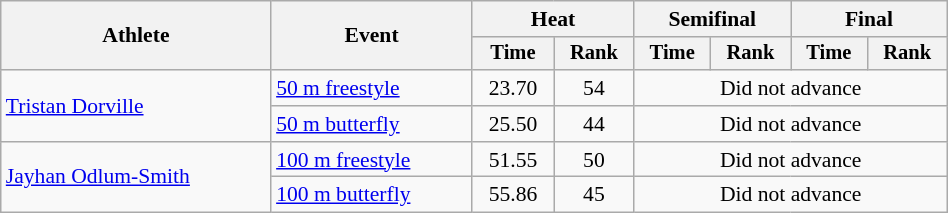<table class="wikitable" style="text-align:center; font-size:90%; width:50%;">
<tr>
<th rowspan="2">Athlete</th>
<th rowspan="2">Event</th>
<th colspan="2">Heat</th>
<th colspan="2">Semifinal</th>
<th colspan="2">Final</th>
</tr>
<tr style="font-size:95%">
<th>Time</th>
<th>Rank</th>
<th>Time</th>
<th>Rank</th>
<th>Time</th>
<th>Rank</th>
</tr>
<tr>
<td align=left rowspan=2><a href='#'>Tristan Dorville</a></td>
<td align=left><a href='#'>50 m  freestyle</a></td>
<td>23.70</td>
<td>54</td>
<td colspan="4">Did not advance</td>
</tr>
<tr>
<td align=left><a href='#'>50 m butterfly</a></td>
<td>25.50</td>
<td>44</td>
<td colspan="4">Did not advance</td>
</tr>
<tr>
<td align=left rowspan=2><a href='#'>Jayhan Odlum-Smith</a></td>
<td align=left><a href='#'>100 m  freestyle</a></td>
<td>51.55</td>
<td>50</td>
<td colspan="4">Did not advance</td>
</tr>
<tr>
<td align=left><a href='#'>100 m butterfly</a></td>
<td>55.86</td>
<td>45</td>
<td colspan="4">Did not advance</td>
</tr>
</table>
